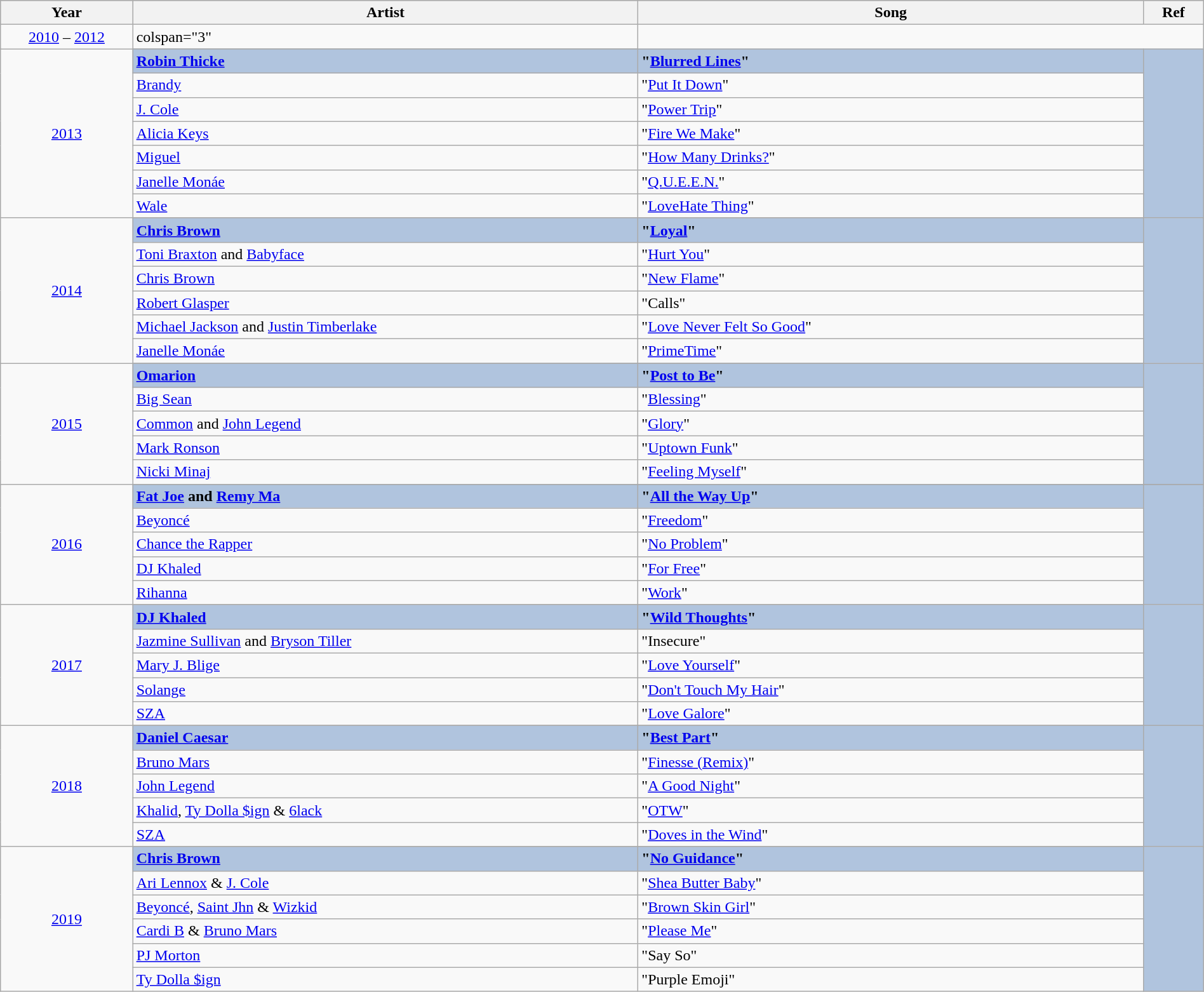<table class="wikitable" style="width:100%;">
<tr style="background:#bebebe;">
<th style="width:11%;">Year</th>
<th style="width:42%;">Artist</th>
<th style="width:42%;">Song</th>
<th style="width:5%;">Ref</th>
</tr>
<tr>
<td align="center"><a href='#'>2010</a> – <a href='#'>2012</a></td>
<td>colspan="3" </td>
</tr>
<tr>
<td rowspan="8" align="center"><a href='#'>2013</a></td>
</tr>
<tr style="background:#B0C4DE">
<td><strong><a href='#'>Robin Thicke</a> </strong></td>
<td><strong>"<a href='#'>Blurred Lines</a>"</strong></td>
<td rowspan="8" align="center"></td>
</tr>
<tr>
<td><a href='#'>Brandy</a> </td>
<td>"<a href='#'>Put It Down</a>"</td>
</tr>
<tr>
<td><a href='#'>J. Cole</a> </td>
<td>"<a href='#'>Power Trip</a>"</td>
</tr>
<tr>
<td><a href='#'>Alicia Keys</a> </td>
<td>"<a href='#'>Fire We Make</a>"</td>
</tr>
<tr>
<td><a href='#'>Miguel</a> </td>
<td>"<a href='#'>How Many Drinks?</a>"</td>
</tr>
<tr>
<td><a href='#'>Janelle Monáe</a> </td>
<td>"<a href='#'>Q.U.E.E.N.</a>"</td>
</tr>
<tr>
<td><a href='#'>Wale</a> </td>
<td>"<a href='#'>LoveHate Thing</a>"</td>
</tr>
<tr>
<td rowspan="7" align="center"><a href='#'>2014</a></td>
</tr>
<tr style="background:#B0C4DE">
<td><strong><a href='#'>Chris Brown</a> </strong></td>
<td><strong>"<a href='#'>Loyal</a>"</strong></td>
<td rowspan="7" align="center"></td>
</tr>
<tr>
<td><a href='#'>Toni Braxton</a> and <a href='#'>Babyface</a></td>
<td>"<a href='#'>Hurt You</a>"</td>
</tr>
<tr>
<td><a href='#'>Chris Brown</a> </td>
<td>"<a href='#'>New Flame</a>"</td>
</tr>
<tr>
<td><a href='#'>Robert Glasper</a> </td>
<td>"Calls"</td>
</tr>
<tr>
<td><a href='#'>Michael Jackson</a> and <a href='#'>Justin Timberlake</a></td>
<td>"<a href='#'>Love Never Felt So Good</a>"</td>
</tr>
<tr>
<td><a href='#'>Janelle Monáe</a> </td>
<td>"<a href='#'>PrimeTime</a>"</td>
</tr>
<tr>
<td rowspan="6" align="center"><a href='#'>2015</a></td>
</tr>
<tr style="background:#B0C4DE">
<td><strong><a href='#'>Omarion</a> </strong></td>
<td><strong>"<a href='#'>Post to Be</a>"</strong></td>
<td rowspan="5" align="center"></td>
</tr>
<tr>
<td><a href='#'>Big Sean</a> </td>
<td>"<a href='#'>Blessing</a>"</td>
</tr>
<tr>
<td><a href='#'>Common</a> and <a href='#'>John Legend</a></td>
<td>"<a href='#'>Glory</a>"</td>
</tr>
<tr>
<td><a href='#'>Mark Ronson</a> </td>
<td>"<a href='#'>Uptown Funk</a>"</td>
</tr>
<tr>
<td><a href='#'>Nicki Minaj</a> </td>
<td>"<a href='#'>Feeling Myself</a>"</td>
</tr>
<tr>
<td rowspan="6" align="center"><a href='#'>2016</a></td>
</tr>
<tr style="background:#B0C4DE">
<td><strong><a href='#'>Fat Joe</a> and <a href='#'>Remy Ma</a> </strong></td>
<td><strong>"<a href='#'>All the Way Up</a>"</strong></td>
<td rowspan="6" align="center"></td>
</tr>
<tr>
<td><a href='#'>Beyoncé</a> </td>
<td>"<a href='#'>Freedom</a>"</td>
</tr>
<tr>
<td><a href='#'>Chance the Rapper</a> </td>
<td>"<a href='#'>No Problem</a>"</td>
</tr>
<tr>
<td><a href='#'>DJ Khaled</a> </td>
<td>"<a href='#'>For Free</a>"</td>
</tr>
<tr>
<td><a href='#'>Rihanna</a> </td>
<td>"<a href='#'>Work</a>"</td>
</tr>
<tr>
<td rowspan="6" align="center"><a href='#'>2017</a></td>
</tr>
<tr style="background:#B0C4DE">
<td><strong><a href='#'>DJ Khaled</a> </strong></td>
<td><strong>"<a href='#'>Wild Thoughts</a>"</strong></td>
<td rowspan="6" align="center"></td>
</tr>
<tr>
<td><a href='#'>Jazmine Sullivan</a> and <a href='#'>Bryson Tiller</a></td>
<td>"Insecure"</td>
</tr>
<tr>
<td><a href='#'>Mary J. Blige</a> </td>
<td>"<a href='#'>Love Yourself</a>"</td>
</tr>
<tr>
<td><a href='#'>Solange</a> </td>
<td>"<a href='#'>Don't Touch My Hair</a>"</td>
</tr>
<tr>
<td><a href='#'>SZA</a> </td>
<td>"<a href='#'>Love Galore</a>"</td>
</tr>
<tr>
<td rowspan="6" align="center"><a href='#'>2018</a></td>
</tr>
<tr style="background:#B0C4DE">
<td><strong><a href='#'>Daniel Caesar</a> </strong></td>
<td><strong>"<a href='#'>Best Part</a>"</strong></td>
<td rowspan="6" align="center"></td>
</tr>
<tr>
<td><a href='#'>Bruno Mars</a> </td>
<td>"<a href='#'>Finesse (Remix)</a>"</td>
</tr>
<tr>
<td><a href='#'>John Legend</a> </td>
<td>"<a href='#'>A Good Night</a>"</td>
</tr>
<tr>
<td><a href='#'>Khalid</a>, <a href='#'>Ty Dolla $ign</a> & <a href='#'>6lack</a></td>
<td>"<a href='#'>OTW</a>"</td>
</tr>
<tr>
<td><a href='#'>SZA</a> </td>
<td>"<a href='#'>Doves in the Wind</a>"</td>
</tr>
<tr>
<td rowspan="7" align="center"><a href='#'>2019</a></td>
</tr>
<tr style="background:#B0C4DE">
<td><strong><a href='#'>Chris Brown</a> </strong></td>
<td><strong>"<a href='#'>No Guidance</a>"</strong></td>
<td rowspan="7" align="center"></td>
</tr>
<tr>
<td><a href='#'>Ari Lennox</a> & <a href='#'>J. Cole</a></td>
<td>"<a href='#'>Shea Butter Baby</a>"</td>
</tr>
<tr>
<td><a href='#'>Beyoncé</a>, <a href='#'>Saint Jhn</a> & <a href='#'>Wizkid</a> </td>
<td>"<a href='#'>Brown Skin Girl</a>"</td>
</tr>
<tr>
<td><a href='#'>Cardi B</a> & <a href='#'>Bruno Mars</a></td>
<td>"<a href='#'>Please Me</a>"</td>
</tr>
<tr>
<td><a href='#'>PJ Morton</a> </td>
<td>"Say So"</td>
</tr>
<tr>
<td><a href='#'>Ty Dolla $ign</a> </td>
<td>"Purple Emoji"</td>
</tr>
</table>
